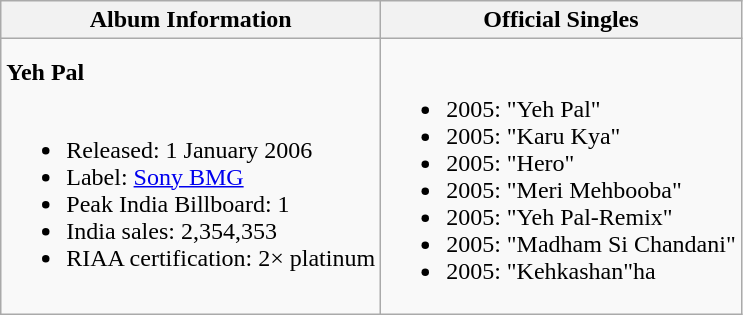<table class="wikitable">
<tr>
<th align="left">Album Information</th>
<th align="left">Official Singles</th>
</tr>
<tr>
<td align="left"><strong>Yeh Pal</strong><br><br><ul><li>Released: 1 January 2006 </li><li>Label: <a href='#'>Sony BMG</a></li><li>Peak India Billboard: 1</li><li>India sales: 2,354,353</li><li>RIAA certification: 2× platinum</li></ul></td>
<td align="left"><br><ul><li>2005: "Yeh Pal"</li><li>2005: "Karu Kya"</li><li>2005: "Hero"</li><li>2005: "Meri Mehbooba"</li><li>2005: "Yeh Pal-Remix"</li><li>2005: "Madham Si Chandani"</li><li>2005: "Kehkashan"ha</li></ul></td>
</tr>
</table>
